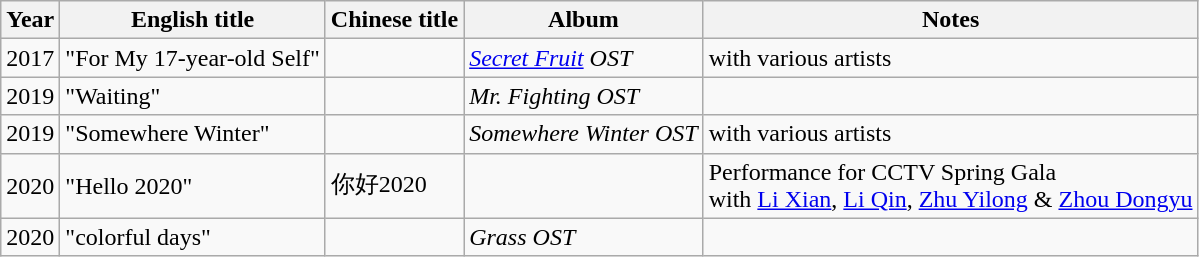<table class="wikitable">
<tr>
<th>Year</th>
<th>English title</th>
<th>Chinese title</th>
<th>Album</th>
<th>Notes</th>
</tr>
<tr>
<td>2017</td>
<td>"For My 17-year-old Self"</td>
<td></td>
<td><em><a href='#'>Secret Fruit</a> OST</em></td>
<td>with various artists </td>
</tr>
<tr>
<td>2019</td>
<td>"Waiting"</td>
<td></td>
<td><em>Mr. Fighting OST</em></td>
<td></td>
</tr>
<tr>
<td>2019</td>
<td>"Somewhere Winter"</td>
<td></td>
<td><em>Somewhere Winter OST</em></td>
<td>with various artists</td>
</tr>
<tr>
<td>2020</td>
<td>"Hello 2020"</td>
<td>你好2020</td>
<td></td>
<td>Performance for CCTV Spring Gala<br>with <a href='#'>Li Xian</a>, <a href='#'>Li Qin</a>, <a href='#'>Zhu Yilong</a> & <a href='#'>Zhou Dongyu</a></td>
</tr>
<tr>
<td>2020</td>
<td>"colorful days"</td>
<td></td>
<td><em>Grass OST</em></td>
<td></td>
</tr>
</table>
